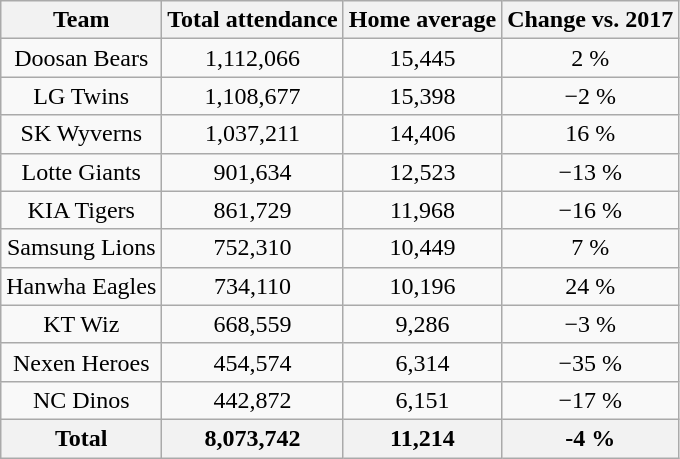<table class="wikitable sortable" style="text-align:center;">
<tr>
<th>Team</th>
<th>Total attendance</th>
<th>Home average</th>
<th>Change vs. 2017</th>
</tr>
<tr>
<td>Doosan Bears</td>
<td>1,112,066</td>
<td>15,445</td>
<td>2 %</td>
</tr>
<tr>
<td>LG Twins</td>
<td>1,108,677</td>
<td>15,398</td>
<td>−2 %</td>
</tr>
<tr>
<td>SK Wyverns</td>
<td>1,037,211</td>
<td>14,406</td>
<td>16 %</td>
</tr>
<tr>
<td>Lotte Giants</td>
<td>901,634</td>
<td>12,523</td>
<td>−13 %</td>
</tr>
<tr>
<td>KIA Tigers</td>
<td>861,729</td>
<td>11,968</td>
<td>−16 %</td>
</tr>
<tr>
<td>Samsung Lions</td>
<td>752,310</td>
<td>10,449</td>
<td>7 %</td>
</tr>
<tr>
<td>Hanwha Eagles</td>
<td>734,110</td>
<td>10,196</td>
<td>24 %</td>
</tr>
<tr>
<td>KT Wiz</td>
<td>668,559</td>
<td>9,286</td>
<td>−3 %</td>
</tr>
<tr>
<td>Nexen Heroes</td>
<td>454,574</td>
<td>6,314</td>
<td>−35 %</td>
</tr>
<tr>
<td>NC Dinos</td>
<td>442,872</td>
<td>6,151</td>
<td>−17 %</td>
</tr>
<tr>
<th>Total</th>
<th>8,073,742</th>
<th>11,214</th>
<th>-4 %</th>
</tr>
</table>
